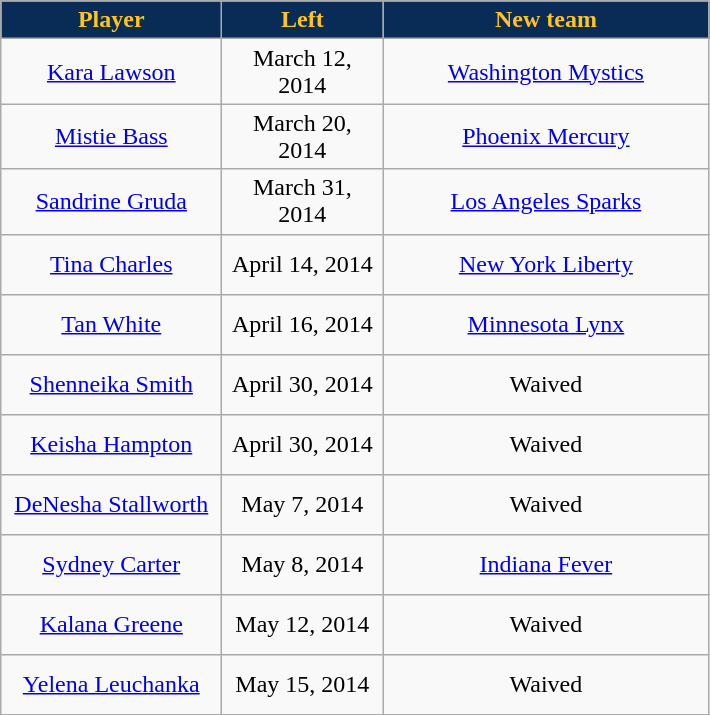<table class="wikitable" style="text-align: center">
<tr style="color:#ffc322; text-align:center; background:#ddd; background:#092c57;">
<td style="width:140px"><strong>Player</strong></td>
<td style="width:100px"><strong>Left</strong></td>
<td style="width:210px"><strong>New team</strong></td>
</tr>
<tr style="height:40px">
<td><a href='#'>Kara Lawson</a></td>
<td>March 12, 2014</td>
<td><a href='#'>Washington Mystics</a></td>
</tr>
<tr style="height:40px">
<td><a href='#'>Mistie Bass</a></td>
<td>March 20, 2014</td>
<td><a href='#'>Phoenix Mercury</a></td>
</tr>
<tr style="height:40px">
<td><a href='#'>Sandrine Gruda</a></td>
<td>March 31, 2014</td>
<td><a href='#'>Los Angeles Sparks</a></td>
</tr>
<tr style="height:40px">
<td><a href='#'>Tina Charles</a></td>
<td>April 14, 2014</td>
<td><a href='#'>New York Liberty</a></td>
</tr>
<tr style="height:40px">
<td><a href='#'>Tan White</a></td>
<td>April 16, 2014</td>
<td><a href='#'>Minnesota Lynx</a></td>
</tr>
<tr style="height:40px">
<td><a href='#'>Shenneika Smith</a></td>
<td>April 30, 2014</td>
<td>Waived</td>
</tr>
<tr style="height:40px">
<td><a href='#'>Keisha Hampton</a></td>
<td>April 30, 2014</td>
<td>Waived</td>
</tr>
<tr style="height:40px">
<td><a href='#'>DeNesha Stallworth</a></td>
<td>May 7, 2014</td>
<td>Waived</td>
</tr>
<tr style="height:40px">
<td><a href='#'>Sydney Carter</a></td>
<td>May 8, 2014</td>
<td><a href='#'>Indiana Fever</a></td>
</tr>
<tr style="height:40px">
<td><a href='#'>Kalana Greene</a></td>
<td>May 12, 2014</td>
<td>Waived</td>
</tr>
<tr style="height:40px">
<td><a href='#'>Yelena Leuchanka</a></td>
<td>May 15, 2014</td>
<td>Waived</td>
</tr>
</table>
